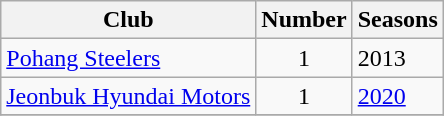<table class="wikitable sortable">
<tr>
<th>Club</th>
<th>Number</th>
<th>Seasons</th>
</tr>
<tr>
<td><a href='#'>Pohang Steelers</a></td>
<td align=center>1</td>
<td>2013</td>
</tr>
<tr>
<td><a href='#'>Jeonbuk Hyundai Motors</a></td>
<td align=center>1</td>
<td><a href='#'>2020</a></td>
</tr>
<tr>
</tr>
</table>
